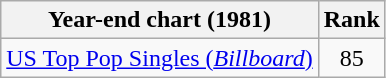<table class="wikitable sortable">
<tr>
<th>Year-end chart (1981)</th>
<th>Rank</th>
</tr>
<tr>
<td><a href='#'>US Top Pop Singles (<em>Billboard</em>)</a></td>
<td align="center">85</td>
</tr>
</table>
